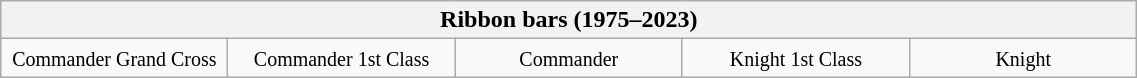<table align=center class=wikitable width=60%>
<tr>
<th colspan=5>Ribbon bars (1975–2023)</th>
</tr>
<tr>
<td width=20% valign=top align=center><small>Commander Grand Cross</small></td>
<td width=20% valign=top align=center><small>Commander 1st Class</small></td>
<td width=20% valign=top align=center><small>Commander</small></td>
<td width=20% valign=top align=center><small>Knight 1st Class</small></td>
<td width=20% valign=top align=center><small>Knight</small></td>
</tr>
</table>
